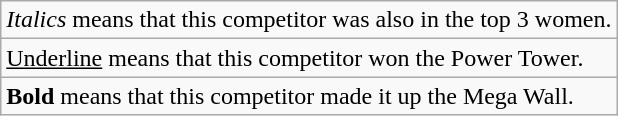<table class="wikitable">
<tr>
<td><em> Italics</em> means that this competitor was also in the top 3 women.</td>
</tr>
<tr>
<td><u>Underline</u> means that this competitor won the Power Tower.</td>
</tr>
<tr>
<td><strong>Bold</strong> means that this competitor made it up the Mega Wall.</td>
</tr>
</table>
